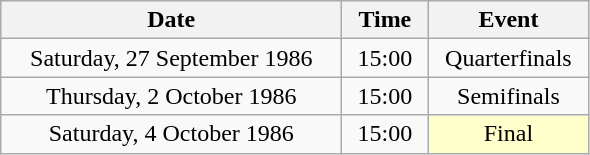<table class = "wikitable" style="text-align:center;">
<tr>
<th width=220>Date</th>
<th width=50>Time</th>
<th width=100>Event</th>
</tr>
<tr>
<td>Saturday, 27 September 1986</td>
<td>15:00</td>
<td>Quarterfinals</td>
</tr>
<tr>
<td>Thursday, 2 October 1986</td>
<td>15:00</td>
<td>Semifinals</td>
</tr>
<tr>
<td>Saturday, 4 October 1986</td>
<td>15:00</td>
<td bgcolor=ffffcc>Final</td>
</tr>
</table>
